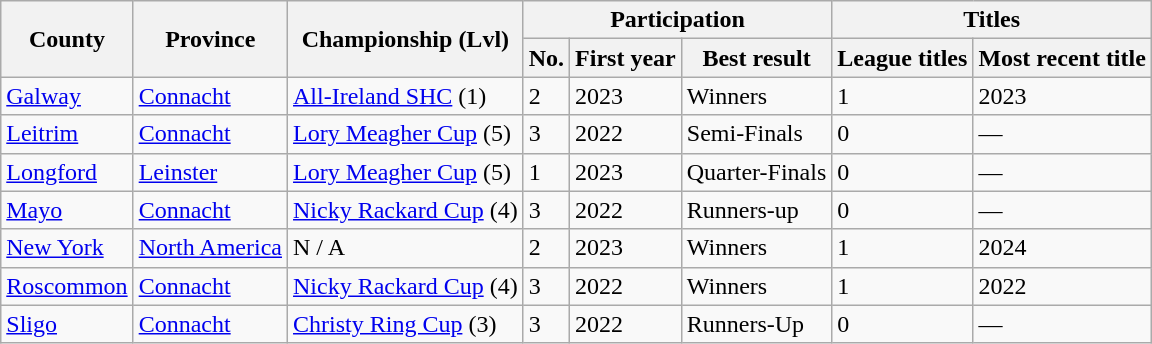<table class="wikitable sortable">
<tr>
<th rowspan="2">County</th>
<th rowspan="2">Province</th>
<th rowspan="2">Championship (Lvl)</th>
<th colspan="3">Participation</th>
<th colspan="2">Titles</th>
</tr>
<tr>
<th>No.</th>
<th>First year</th>
<th>Best result</th>
<th>League titles</th>
<th>Most recent title</th>
</tr>
<tr>
<td> <a href='#'>Galway</a></td>
<td><a href='#'>Connacht</a></td>
<td><a href='#'>All-Ireland SHC</a> (1)</td>
<td>2</td>
<td>2023</td>
<td>Winners</td>
<td>1</td>
<td>2023</td>
</tr>
<tr>
<td> <a href='#'>Leitrim</a></td>
<td><a href='#'>Connacht</a></td>
<td><a href='#'>Lory Meagher Cup</a> (5)</td>
<td>3</td>
<td>2022</td>
<td>Semi-Finals</td>
<td>0</td>
<td>—</td>
</tr>
<tr>
<td> <a href='#'>Longford</a></td>
<td><a href='#'>Leinster</a></td>
<td><a href='#'>Lory Meagher Cup</a> (5)</td>
<td>1</td>
<td>2023</td>
<td>Quarter-Finals</td>
<td>0</td>
<td>—</td>
</tr>
<tr>
<td> <a href='#'>Mayo</a></td>
<td><a href='#'>Connacht</a></td>
<td><a href='#'>Nicky Rackard Cup</a> (4)</td>
<td>3</td>
<td>2022</td>
<td>Runners-up</td>
<td>0</td>
<td>—</td>
</tr>
<tr>
<td> <a href='#'>New York</a></td>
<td><a href='#'>North America</a></td>
<td>N / A</td>
<td>2</td>
<td>2023</td>
<td>Winners</td>
<td>1</td>
<td>2024</td>
</tr>
<tr>
<td> <a href='#'>Roscommon</a></td>
<td><a href='#'>Connacht</a></td>
<td><a href='#'>Nicky Rackard Cup</a> (4)</td>
<td>3</td>
<td>2022</td>
<td>Winners</td>
<td>1</td>
<td>2022</td>
</tr>
<tr>
<td> <a href='#'>Sligo</a></td>
<td><a href='#'>Connacht</a></td>
<td><a href='#'>Christy Ring Cup</a> (3)</td>
<td>3</td>
<td>2022</td>
<td>Runners-Up</td>
<td>0</td>
<td>—</td>
</tr>
</table>
